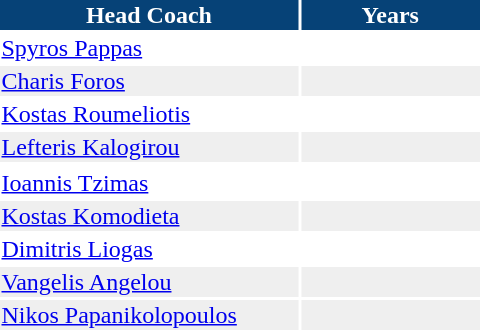<table>
<tr style="color:#FFFFFF; background:#064277;">
<th width="50%">Head Coach</th>
<th width="30%">Years</th>
</tr>
<tr>
<td> <a href='#'>Spyros Pappas</a></td>
<td></td>
</tr>
<tr bgcolor="#EFEFEF">
<td> <a href='#'>Charis Foros</a></td>
<td></td>
</tr>
<tr>
<td> <a href='#'>Kostas Roumeliotis</a></td>
<td></td>
</tr>
<tr bgcolor="#EFEFEF">
<td> <a href='#'>Lefteris Kalogirou</a></td>
<td></td>
</tr>
<tr bgcolor="#EFEFEF">
</tr>
<tr>
<td> <a href='#'>Ioannis Tzimas</a></td>
<td></td>
</tr>
<tr bgcolor="#EFEFEF">
<td> <a href='#'>Kostas Komodieta</a></td>
<td></td>
</tr>
<tr>
<td> <a href='#'>Dimitris Liogas</a></td>
<td></td>
</tr>
<tr bgcolor="#EFEFEF">
<td> <a href='#'>Vangelis Angelou</a></td>
<td></td>
</tr>
<tr bgcolor="#EFEFEF">
<td> <a href='#'>Nikos Papanikolopoulos</a></td>
<td></td>
</tr>
</table>
